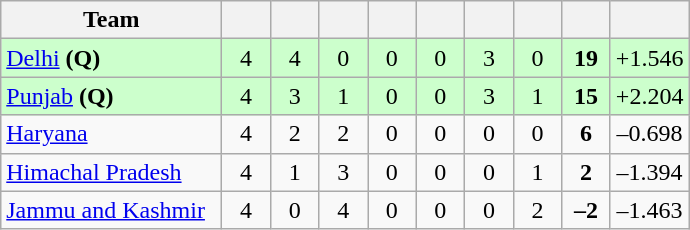<table class="wikitable" style="text-align:center">
<tr>
<th style="width:140px;">Team</th>
<th style="width:25px;"></th>
<th style="width:25px;"></th>
<th style="width:25px;"></th>
<th style="width:25px;"></th>
<th style="width:25px;"></th>
<th style="width:25px;"></th>
<th style="width:25px;"></th>
<th style="width:25px;"></th>
<th style="width:40px;"></th>
</tr>
<tr style="background:#cfc;">
<td style="text-align:left"><a href='#'>Delhi</a> <strong>(Q)</strong></td>
<td>4</td>
<td>4</td>
<td>0</td>
<td>0</td>
<td>0</td>
<td>3</td>
<td>0</td>
<td><strong>19</strong></td>
<td>+1.546</td>
</tr>
<tr style="background:#cfc;">
<td style="text-align:left"><a href='#'>Punjab</a> <strong>(Q)</strong></td>
<td>4</td>
<td>3</td>
<td>1</td>
<td>0</td>
<td>0</td>
<td>3</td>
<td>1</td>
<td><strong>15</strong></td>
<td>+2.204</td>
</tr>
<tr>
<td style="text-align:left"><a href='#'>Haryana</a></td>
<td>4</td>
<td>2</td>
<td>2</td>
<td>0</td>
<td>0</td>
<td>0</td>
<td>0</td>
<td><strong>6</strong></td>
<td>–0.698</td>
</tr>
<tr>
<td style="text-align:left"><a href='#'>Himachal Pradesh</a></td>
<td>4</td>
<td>1</td>
<td>3</td>
<td>0</td>
<td>0</td>
<td>0</td>
<td>1</td>
<td><strong>2</strong></td>
<td>–1.394</td>
</tr>
<tr>
<td style="text-align:left"><a href='#'>Jammu and Kashmir</a></td>
<td>4</td>
<td>0</td>
<td>4</td>
<td>0</td>
<td>0</td>
<td>0</td>
<td>2</td>
<td><strong>–2</strong></td>
<td>–1.463</td>
</tr>
</table>
